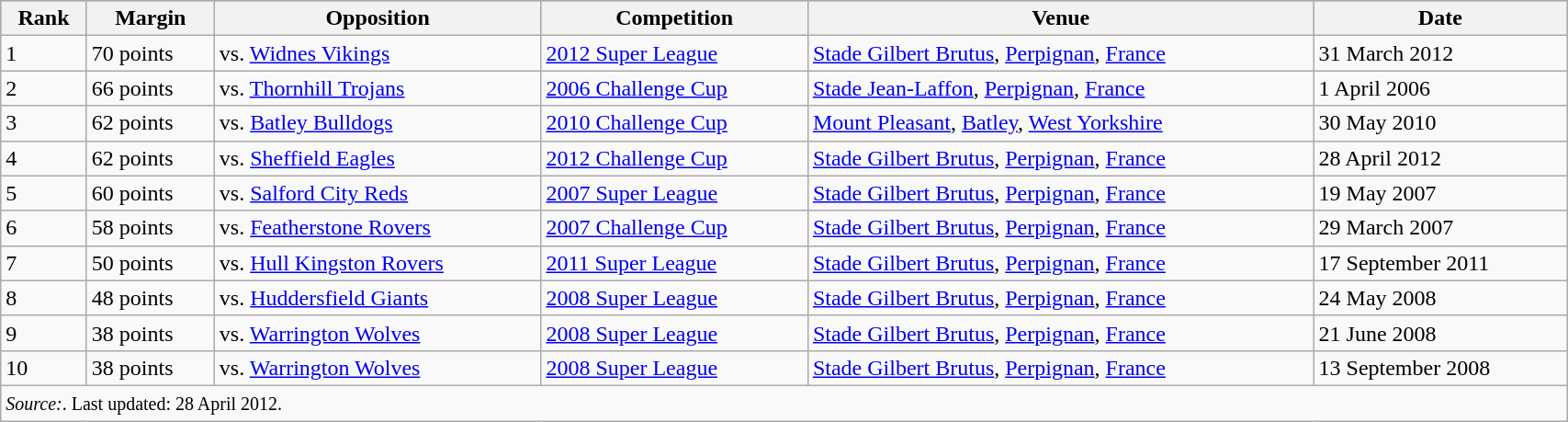<table class="wikitable sortable" style="width:90%;">
<tr style="background:#bdb76b;">
<th>Rank</th>
<th>Margin</th>
<th>Opposition</th>
<th>Competition</th>
<th>Venue</th>
<th>Date</th>
</tr>
<tr>
<td>1</td>
<td>70 points</td>
<td>vs. <a href='#'>Widnes Vikings</a></td>
<td><a href='#'>2012 Super League</a></td>
<td> <a href='#'>Stade Gilbert Brutus</a>, <a href='#'>Perpignan</a>, <a href='#'>France</a></td>
<td>31 March 2012</td>
</tr>
<tr>
<td>2</td>
<td>66 points</td>
<td>vs. <a href='#'>Thornhill Trojans</a></td>
<td><a href='#'>2006 Challenge Cup</a></td>
<td> <a href='#'>Stade Jean-Laffon</a>, <a href='#'>Perpignan</a>, <a href='#'>France</a></td>
<td>1 April 2006</td>
</tr>
<tr>
<td>3</td>
<td>62 points</td>
<td>vs. <a href='#'>Batley Bulldogs</a></td>
<td><a href='#'>2010 Challenge Cup</a></td>
<td> <a href='#'>Mount Pleasant</a>, <a href='#'>Batley</a>, <a href='#'>West Yorkshire</a></td>
<td>30 May 2010</td>
</tr>
<tr>
<td>4</td>
<td>62 points</td>
<td>vs. <a href='#'>Sheffield Eagles</a></td>
<td><a href='#'>2012 Challenge Cup</a></td>
<td> <a href='#'>Stade Gilbert Brutus</a>, <a href='#'>Perpignan</a>, <a href='#'>France</a></td>
<td>28 April 2012</td>
</tr>
<tr>
<td>5</td>
<td>60 points</td>
<td>vs. <a href='#'>Salford City Reds</a></td>
<td><a href='#'>2007 Super League</a></td>
<td> <a href='#'>Stade Gilbert Brutus</a>, <a href='#'>Perpignan</a>, <a href='#'>France</a></td>
<td>19 May 2007</td>
</tr>
<tr>
<td>6</td>
<td>58 points</td>
<td>vs. <a href='#'>Featherstone Rovers</a></td>
<td><a href='#'>2007 Challenge Cup</a></td>
<td> <a href='#'>Stade Gilbert Brutus</a>, <a href='#'>Perpignan</a>, <a href='#'>France</a></td>
<td>29 March 2007</td>
</tr>
<tr>
<td>7</td>
<td>50 points</td>
<td>vs. <a href='#'>Hull Kingston Rovers</a></td>
<td><a href='#'>2011 Super League</a></td>
<td> <a href='#'>Stade Gilbert Brutus</a>, <a href='#'>Perpignan</a>, <a href='#'>France</a></td>
<td>17 September 2011</td>
</tr>
<tr>
<td>8</td>
<td>48 points</td>
<td>vs. <a href='#'>Huddersfield Giants</a></td>
<td><a href='#'>2008 Super League</a></td>
<td> <a href='#'>Stade Gilbert Brutus</a>, <a href='#'>Perpignan</a>, <a href='#'>France</a></td>
<td>24 May 2008</td>
</tr>
<tr>
<td>9</td>
<td>38 points</td>
<td>vs. <a href='#'>Warrington Wolves</a></td>
<td><a href='#'>2008 Super League</a></td>
<td> <a href='#'>Stade Gilbert Brutus</a>, <a href='#'>Perpignan</a>, <a href='#'>France</a></td>
<td>21 June 2008</td>
</tr>
<tr>
<td>10</td>
<td>38 points</td>
<td>vs. <a href='#'>Warrington Wolves</a></td>
<td><a href='#'>2008 Super League</a></td>
<td> <a href='#'>Stade Gilbert Brutus</a>, <a href='#'>Perpignan</a>, <a href='#'>France</a></td>
<td>13 September 2008</td>
</tr>
<tr>
<td colspan="7"><small><em>Source:</em>. Last updated: 28 April 2012.</small></td>
</tr>
</table>
